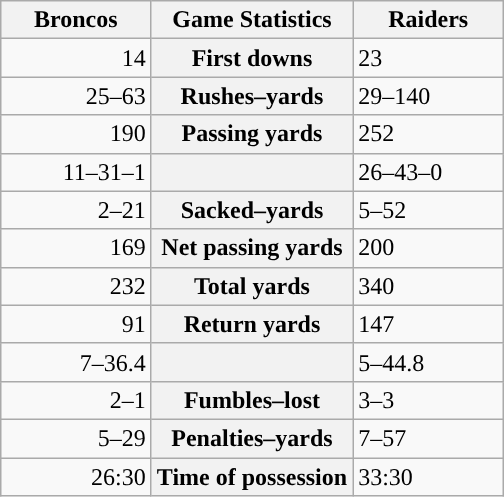<table class="wikitable" style="margin: 1em auto 1em auto">
<tr>
<th style="width:30%;">Broncos</th>
<th style="width:40%;">Game Statistics</th>
<th style="width:30%;">Raiders</th>
</tr>
<tr>
<td style="text-align:right;">14</td>
<th>First downs</th>
<td>23</td>
</tr>
<tr>
<td style="text-align:right;">25–63</td>
<th>Rushes–yards</th>
<td>29–140</td>
</tr>
<tr>
<td style="text-align:right;">190</td>
<th>Passing yards</th>
<td>252</td>
</tr>
<tr>
<td style="text-align:right;">11–31–1</td>
<th></th>
<td>26–43–0</td>
</tr>
<tr>
<td style="text-align:right;">2–21</td>
<th>Sacked–yards</th>
<td>5–52</td>
</tr>
<tr>
<td style="text-align:right;">169</td>
<th>Net passing yards</th>
<td>200</td>
</tr>
<tr>
<td style="text-align:right;">232</td>
<th>Total yards</th>
<td>340</td>
</tr>
<tr>
<td style="text-align:right;">91</td>
<th>Return yards</th>
<td>147</td>
</tr>
<tr>
<td style="text-align:right;">7–36.4</td>
<th></th>
<td>5–44.8</td>
</tr>
<tr>
<td style="text-align:right;">2–1</td>
<th>Fumbles–lost</th>
<td>3–3</td>
</tr>
<tr>
<td style="text-align:right;">5–29</td>
<th>Penalties–yards</th>
<td>7–57</td>
</tr>
<tr>
<td style="text-align:right;">26:30</td>
<th>Time of possession</th>
<td>33:30</td>
</tr>
</table>
